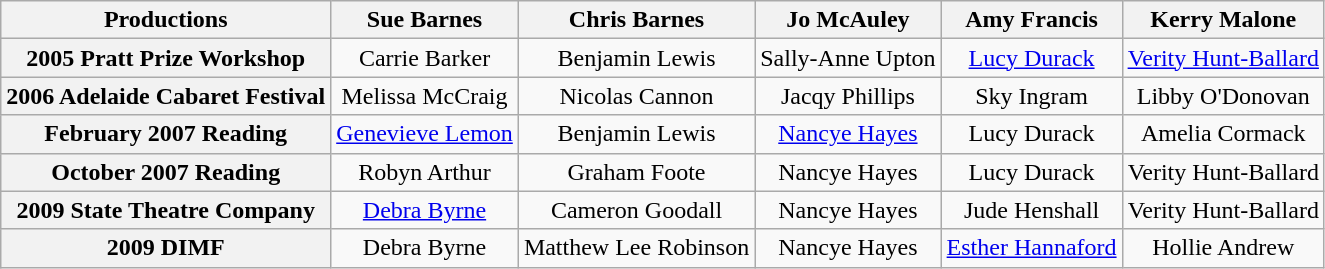<table class="wikitable" style="text-align:center" border="1">
<tr>
<th>Productions</th>
<th>Sue Barnes</th>
<th>Chris Barnes</th>
<th>Jo McAuley</th>
<th>Amy Francis</th>
<th>Kerry Malone</th>
</tr>
<tr>
<th>2005 Pratt Prize Workshop</th>
<td>Carrie Barker</td>
<td>Benjamin Lewis</td>
<td>Sally-Anne Upton</td>
<td><a href='#'>Lucy Durack</a></td>
<td><a href='#'>Verity Hunt-Ballard</a></td>
</tr>
<tr>
<th>2006 Adelaide Cabaret Festival</th>
<td>Melissa McCraig</td>
<td>Nicolas Cannon</td>
<td>Jacqy Phillips</td>
<td>Sky Ingram</td>
<td>Libby O'Donovan</td>
</tr>
<tr>
<th>February 2007 Reading</th>
<td><a href='#'>Genevieve Lemon</a></td>
<td>Benjamin Lewis</td>
<td><a href='#'>Nancye Hayes</a></td>
<td>Lucy Durack</td>
<td>Amelia Cormack</td>
</tr>
<tr>
<th>October 2007 Reading</th>
<td>Robyn Arthur</td>
<td>Graham Foote</td>
<td>Nancye Hayes</td>
<td>Lucy Durack</td>
<td>Verity Hunt-Ballard</td>
</tr>
<tr>
<th>2009 State Theatre Company</th>
<td><a href='#'>Debra Byrne</a></td>
<td>Cameron Goodall</td>
<td>Nancye Hayes</td>
<td>Jude Henshall</td>
<td>Verity Hunt-Ballard</td>
</tr>
<tr>
<th>2009 DIMF</th>
<td>Debra Byrne</td>
<td>Matthew Lee Robinson</td>
<td>Nancye Hayes</td>
<td><a href='#'>Esther Hannaford</a></td>
<td>Hollie Andrew</td>
</tr>
</table>
